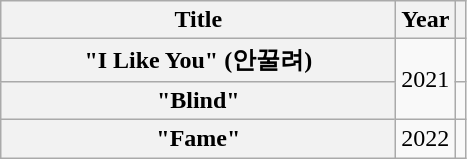<table class="wikitable plainrowheaders" style="text-align:center;">
<tr>
<th scope="col" style="width:16em;">Title</th>
<th scope="col">Year</th>
<th scope="col"></th>
</tr>
<tr>
<th scope="row">"I Like You" (안꿀려)</th>
<td rowspan="2">2021</td>
<td></td>
</tr>
<tr>
<th scope="row">"Blind"</th>
<td></td>
</tr>
<tr>
<th scope="row">"Fame"</th>
<td>2022</td>
<td></td>
</tr>
</table>
